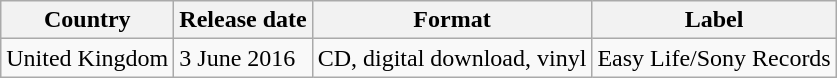<table class="wikitable">
<tr>
<th>Country</th>
<th>Release date</th>
<th>Format</th>
<th>Label</th>
</tr>
<tr>
<td rowspan="3">United Kingdom</td>
<td rowspan="3">3 June 2016</td>
<td>CD, digital download, vinyl</td>
<td rowspan="3">Easy Life/Sony Records</td>
</tr>
</table>
